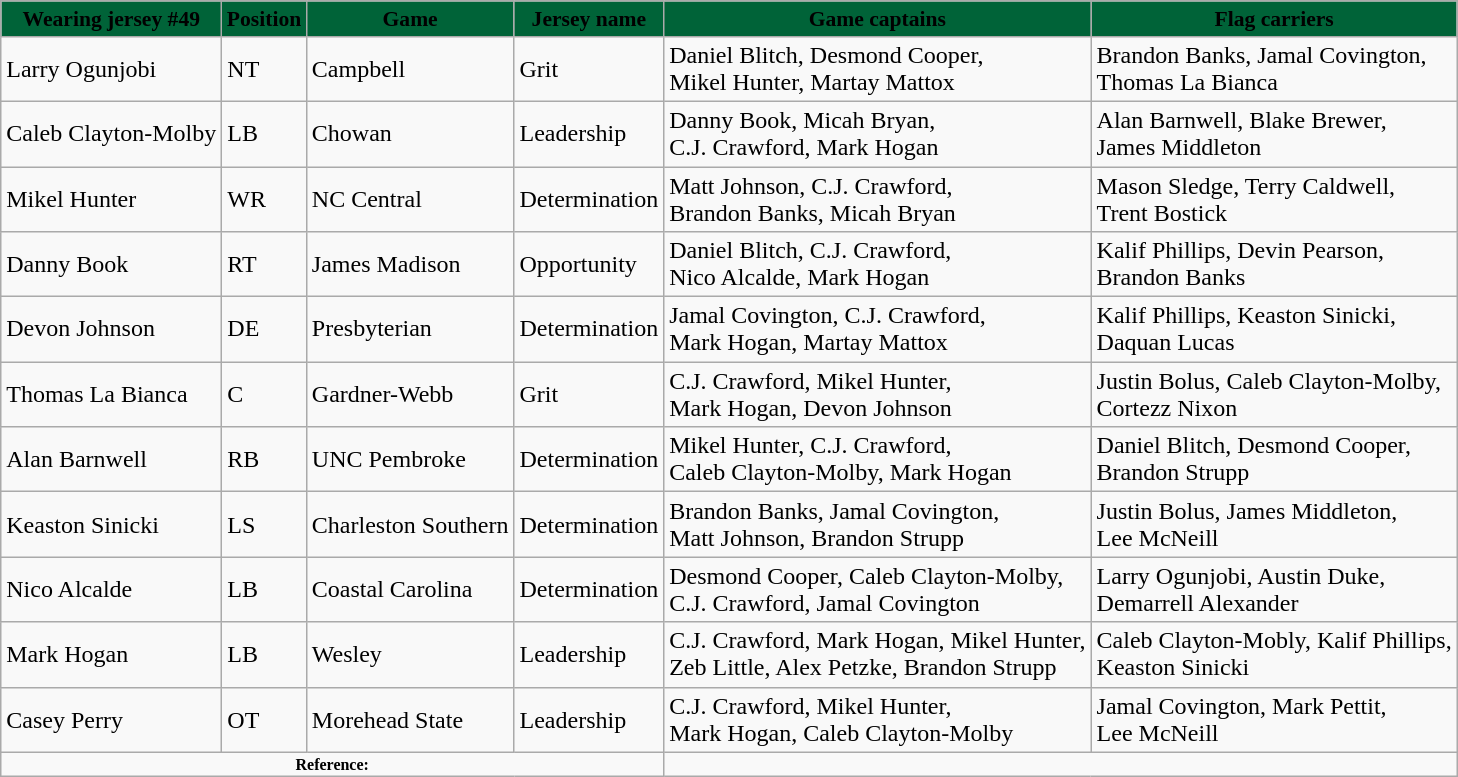<table class="wikitable">
<tr style="background:#006338; text-align:center; font-size:90%;">
<td><span><strong>Wearing jersey #49</strong></span></td>
<td><span><strong>Position</strong></span></td>
<td><span><strong>Game</strong></span></td>
<td><span><strong>Jersey name</strong></span></td>
<td><span><strong>Game captains</strong></span></td>
<td><span><strong>Flag carriers</strong></span></td>
</tr>
<tr>
<td>Larry Ogunjobi</td>
<td>NT</td>
<td>Campbell</td>
<td>Grit</td>
<td>Daniel Blitch, Desmond Cooper,<br> Mikel Hunter, Martay Mattox</td>
<td>Brandon Banks, Jamal Covington,<br> Thomas La Bianca</td>
</tr>
<tr>
<td>Caleb Clayton-Molby</td>
<td>LB</td>
<td>Chowan</td>
<td>Leadership</td>
<td>Danny Book, Micah Bryan,<br> C.J. Crawford, Mark Hogan</td>
<td>Alan Barnwell, Blake Brewer,<br> James Middleton</td>
</tr>
<tr>
<td>Mikel Hunter</td>
<td>WR</td>
<td>NC Central</td>
<td>Determination</td>
<td>Matt Johnson, C.J. Crawford,<br> Brandon Banks, Micah Bryan</td>
<td>Mason Sledge, Terry Caldwell,<br> Trent Bostick</td>
</tr>
<tr>
<td>Danny Book</td>
<td>RT</td>
<td>James Madison</td>
<td>Opportunity</td>
<td>Daniel Blitch, C.J. Crawford,<br> Nico Alcalde, Mark Hogan</td>
<td>Kalif Phillips, Devin Pearson,<br> Brandon Banks</td>
</tr>
<tr>
<td>Devon Johnson</td>
<td>DE</td>
<td>Presbyterian</td>
<td>Determination</td>
<td>Jamal Covington, C.J. Crawford,<br> Mark Hogan, Martay Mattox</td>
<td>Kalif Phillips, Keaston Sinicki,<br> Daquan Lucas</td>
</tr>
<tr>
<td>Thomas La Bianca</td>
<td>C</td>
<td>Gardner-Webb</td>
<td>Grit</td>
<td>C.J. Crawford, Mikel Hunter,<br> Mark Hogan, Devon Johnson</td>
<td>Justin Bolus, Caleb Clayton-Molby,<br> Cortezz Nixon</td>
</tr>
<tr>
<td>Alan Barnwell</td>
<td>RB</td>
<td>UNC Pembroke</td>
<td>Determination</td>
<td>Mikel Hunter, C.J. Crawford,<br> Caleb Clayton-Molby, Mark Hogan</td>
<td>Daniel Blitch, Desmond Cooper,<br> Brandon Strupp</td>
</tr>
<tr>
<td>Keaston Sinicki</td>
<td>LS</td>
<td>Charleston Southern</td>
<td>Determination</td>
<td>Brandon Banks, Jamal Covington,<br> Matt Johnson, Brandon Strupp</td>
<td>Justin Bolus, James Middleton,<br> Lee McNeill</td>
</tr>
<tr>
<td>Nico Alcalde</td>
<td>LB</td>
<td>Coastal Carolina</td>
<td>Determination</td>
<td>Desmond Cooper, Caleb Clayton-Molby,<br> C.J. Crawford, Jamal Covington</td>
<td>Larry Ogunjobi, Austin Duke,<br> Demarrell Alexander</td>
</tr>
<tr>
<td>Mark Hogan</td>
<td>LB</td>
<td>Wesley</td>
<td>Leadership</td>
<td>C.J. Crawford, Mark Hogan, Mikel Hunter,<br> Zeb Little, Alex Petzke, Brandon Strupp</td>
<td>Caleb Clayton-Mobly, Kalif Phillips,<br> Keaston Sinicki</td>
</tr>
<tr>
<td>Casey Perry</td>
<td>OT</td>
<td>Morehead State</td>
<td>Leadership</td>
<td>C.J. Crawford, Mikel Hunter,<br> Mark Hogan, Caleb Clayton-Molby</td>
<td>Jamal Covington, Mark Pettit,<br> Lee McNeill</td>
</tr>
<tr>
<td colspan="4" style="font-size: 8pt" align="center"><strong>Reference:</strong></td>
</tr>
</table>
